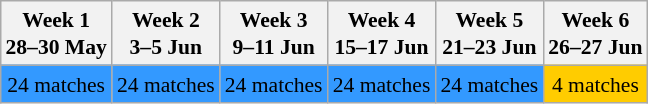<table class="wikitable" style="margin:0.9em auto; font-size:90%; line-height:1.25em;">
<tr>
<th>Week 1<br>28–30 May</th>
<th>Week 2<br>3–5 Jun</th>
<th>Week 3<br>9–11 Jun</th>
<th>Week 4<br>15–17 Jun</th>
<th>Week 5<br>21–23 Jun</th>
<th>Week 6<br>26–27 Jun</th>
</tr>
<tr align="center">
<td bgcolor=#3399ff>24 matches</td>
<td bgcolor=#3399ff>24 matches</td>
<td bgcolor=#3399ff>24 matches</td>
<td bgcolor=#3399ff>24 matches</td>
<td bgcolor=#3399ff>24 matches</td>
<td bgcolor=#ffcc00>4 matches</td>
</tr>
</table>
